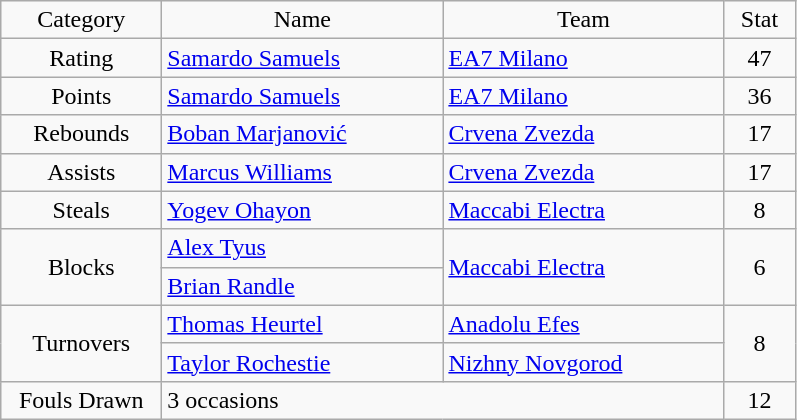<table class="wikitable sortable" style="text-align: center">
<tr>
<td width=100>Category</td>
<td width=180>Name</td>
<td width=180>Team</td>
<td width=40>Stat</td>
</tr>
<tr>
<td>Rating</td>
<td align="left"> <a href='#'>Samardo Samuels</a></td>
<td align="left"> <a href='#'>EA7 Milano</a></td>
<td>47</td>
</tr>
<tr>
<td>Points</td>
<td align="left"> <a href='#'>Samardo Samuels</a></td>
<td align="left"> <a href='#'>EA7 Milano</a></td>
<td>36</td>
</tr>
<tr>
<td>Rebounds</td>
<td align="left"> <a href='#'>Boban Marjanović</a></td>
<td align="left"> <a href='#'>Crvena Zvezda</a></td>
<td>17</td>
</tr>
<tr>
<td>Assists</td>
<td align="left"> <a href='#'>Marcus Williams</a></td>
<td align="left"> <a href='#'>Crvena Zvezda</a></td>
<td>17</td>
</tr>
<tr>
<td>Steals</td>
<td align="left"> <a href='#'>Yogev Ohayon</a></td>
<td align="left"> <a href='#'>Maccabi Electra</a></td>
<td>8</td>
</tr>
<tr>
<td rowspan=2>Blocks</td>
<td align="left"> <a href='#'>Alex Tyus</a></td>
<td align="left" rowspan=2> <a href='#'>Maccabi Electra</a></td>
<td rowspan=2>6</td>
</tr>
<tr>
<td align="left"> <a href='#'>Brian Randle</a></td>
</tr>
<tr>
<td rowspan=2>Turnovers</td>
<td align="left"> <a href='#'>Thomas Heurtel</a></td>
<td align="left"> <a href='#'>Anadolu Efes</a></td>
<td rowspan=2>8</td>
</tr>
<tr>
<td align="left"> <a href='#'>Taylor Rochestie</a></td>
<td align="left"> <a href='#'>Nizhny Novgorod</a></td>
</tr>
<tr>
<td>Fouls Drawn</td>
<td align="left" colspan="2">3 occasions</td>
<td>12</td>
</tr>
</table>
